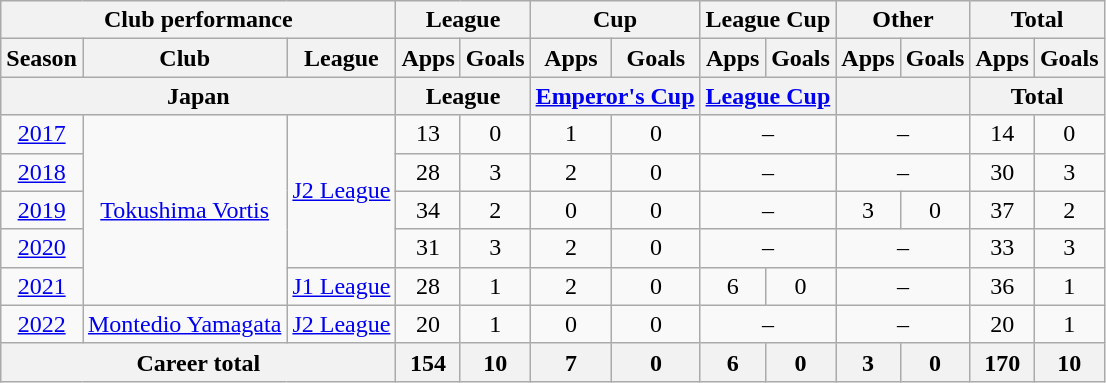<table class="wikitable" style="text-align:center">
<tr>
<th colspan=3>Club performance</th>
<th colspan=2>League</th>
<th colspan=2>Cup</th>
<th colspan=2>League Cup</th>
<th colspan="2">Other</th>
<th colspan=2>Total</th>
</tr>
<tr>
<th>Season</th>
<th>Club</th>
<th>League</th>
<th>Apps</th>
<th>Goals</th>
<th>Apps</th>
<th>Goals</th>
<th>Apps</th>
<th>Goals</th>
<th>Apps</th>
<th>Goals</th>
<th>Apps</th>
<th>Goals</th>
</tr>
<tr>
<th colspan=3>Japan</th>
<th colspan=2>League</th>
<th colspan=2><a href='#'>Emperor's Cup</a></th>
<th colspan=2><a href='#'>League Cup</a></th>
<th colspan="2"></th>
<th colspan=2>Total</th>
</tr>
<tr>
<td><a href='#'>2017</a></td>
<td rowspan="5"><a href='#'>Tokushima Vortis</a></td>
<td rowspan="4"><a href='#'>J2 League</a></td>
<td>13</td>
<td>0</td>
<td>1</td>
<td>0</td>
<td colspan="2">–</td>
<td colspan="2">–</td>
<td>14</td>
<td>0</td>
</tr>
<tr>
<td><a href='#'>2018</a></td>
<td>28</td>
<td>3</td>
<td>2</td>
<td>0</td>
<td colspan="2">–</td>
<td colspan="2">–</td>
<td>30</td>
<td>3</td>
</tr>
<tr>
<td><a href='#'>2019</a></td>
<td>34</td>
<td>2</td>
<td>0</td>
<td>0</td>
<td colspan="2">–</td>
<td>3</td>
<td>0</td>
<td>37</td>
<td>2</td>
</tr>
<tr>
<td><a href='#'>2020</a></td>
<td>31</td>
<td>3</td>
<td>2</td>
<td>0</td>
<td colspan="2">–</td>
<td colspan="2">–</td>
<td>33</td>
<td>3</td>
</tr>
<tr>
<td><a href='#'>2021</a></td>
<td><a href='#'>J1 League</a></td>
<td>28</td>
<td>1</td>
<td>2</td>
<td>0</td>
<td>6</td>
<td>0</td>
<td colspan="2">–</td>
<td>36</td>
<td>1</td>
</tr>
<tr>
<td><a href='#'>2022</a></td>
<td><a href='#'>Montedio Yamagata</a></td>
<td><a href='#'>J2 League</a></td>
<td>20</td>
<td>1</td>
<td>0</td>
<td>0</td>
<td colspan="2">–</td>
<td colspan="2">–</td>
<td>20</td>
<td>1</td>
</tr>
<tr>
<th colspan="3">Career total</th>
<th>154</th>
<th>10</th>
<th>7</th>
<th>0</th>
<th>6</th>
<th>0</th>
<th>3</th>
<th>0</th>
<th>170</th>
<th>10</th>
</tr>
</table>
